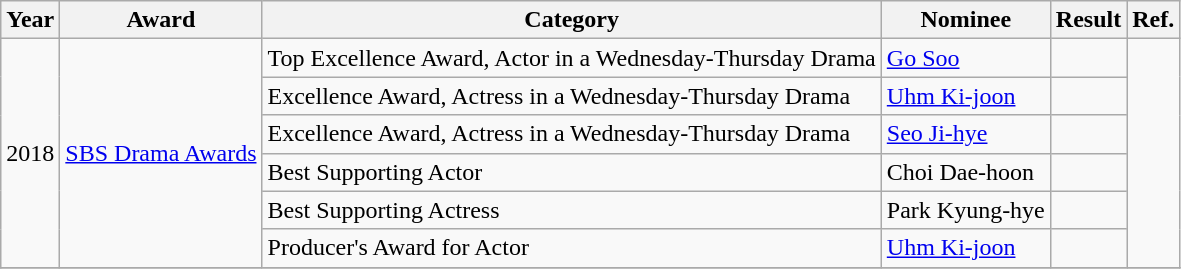<table class="wikitable">
<tr>
<th>Year</th>
<th>Award</th>
<th>Category</th>
<th>Nominee</th>
<th>Result</th>
<th>Ref.</th>
</tr>
<tr>
<td rowspan=6>2018</td>
<td rowspan=6><a href='#'>SBS Drama Awards</a></td>
<td>Top Excellence Award, Actor in a Wednesday-Thursday Drama</td>
<td><a href='#'>Go Soo</a></td>
<td></td>
<td rowspan=6></td>
</tr>
<tr>
<td>Excellence Award, Actress in a Wednesday-Thursday Drama</td>
<td><a href='#'>Uhm Ki-joon</a></td>
<td></td>
</tr>
<tr>
<td>Excellence Award, Actress in a Wednesday-Thursday Drama</td>
<td><a href='#'>Seo Ji-hye</a></td>
<td></td>
</tr>
<tr>
<td>Best Supporting Actor</td>
<td>Choi Dae-hoon</td>
<td></td>
</tr>
<tr>
<td>Best Supporting Actress</td>
<td>Park Kyung-hye</td>
<td></td>
</tr>
<tr>
<td>Producer's Award for Actor</td>
<td><a href='#'>Uhm Ki-joon</a></td>
<td></td>
</tr>
<tr>
</tr>
</table>
